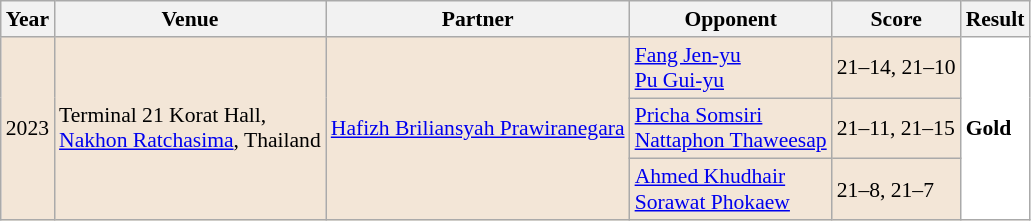<table class="sortable wikitable" style="font-size: 90%;">
<tr>
<th>Year</th>
<th>Venue</th>
<th>Partner</th>
<th>Opponent</th>
<th>Score</th>
<th>Result</th>
</tr>
<tr style="background:#F3E6D7">
<td rowspan="3" align="center">2023</td>
<td rowspan="3" align="left">Terminal 21 Korat Hall,<br><a href='#'>Nakhon Ratchasima</a>, Thailand</td>
<td rowspan="3" align="left"> <a href='#'>Hafizh Briliansyah Prawiranegara</a></td>
<td align="left"> <a href='#'>Fang Jen-yu</a> <br>  <a href='#'>Pu Gui-yu</a></td>
<td align="left">21–14, 21–10</td>
<td rowspan="3" style="text-align:left; background:white"> <strong>Gold</strong></td>
</tr>
<tr style="background:#F3E6D7">
<td align="left"> <a href='#'>Pricha Somsiri</a> <br>  <a href='#'>Nattaphon Thaweesap</a></td>
<td align="left">21–11, 21–15</td>
</tr>
<tr style="background:#F3E6D7">
<td align="left"> <a href='#'>Ahmed Khudhair</a> <br>  <a href='#'>Sorawat Phokaew</a></td>
<td align="left">21–8, 21–7</td>
</tr>
</table>
